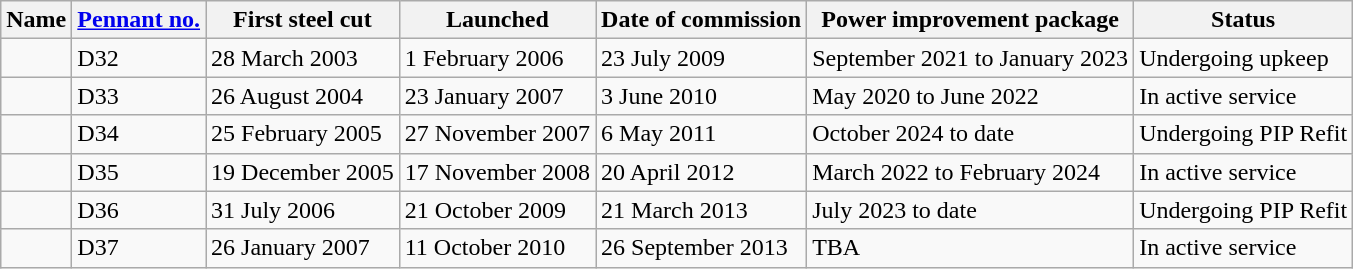<table class=wikitable>
<tr>
<th>Name</th>
<th><a href='#'>Pennant no.</a></th>
<th>First steel cut</th>
<th>Launched</th>
<th>Date of commission</th>
<th>Power improvement package</th>
<th>Status</th>
</tr>
<tr>
<td></td>
<td>D32</td>
<td>28 March 2003</td>
<td>1 February 2006</td>
<td>23 July 2009</td>
<td>September 2021 to January 2023</td>
<td>Undergoing upkeep</td>
</tr>
<tr>
<td></td>
<td>D33</td>
<td>26 August 2004</td>
<td>23 January 2007</td>
<td>3 June 2010</td>
<td>May 2020 to June 2022</td>
<td>In active service</td>
</tr>
<tr>
<td></td>
<td>D34</td>
<td>25 February 2005</td>
<td>27 November 2007</td>
<td>6 May 2011</td>
<td>October 2024 to date</td>
<td>Undergoing PIP Refit</td>
</tr>
<tr>
<td></td>
<td>D35</td>
<td>19 December 2005</td>
<td>17 November 2008</td>
<td>20 April 2012</td>
<td>March 2022 to February 2024</td>
<td>In active service</td>
</tr>
<tr>
<td></td>
<td>D36</td>
<td>31 July 2006</td>
<td>21 October 2009</td>
<td>21 March 2013</td>
<td>July 2023 to date</td>
<td>Undergoing PIP Refit</td>
</tr>
<tr>
<td></td>
<td>D37</td>
<td>26 January 2007</td>
<td>11 October 2010</td>
<td>26 September 2013</td>
<td>TBA</td>
<td>In active service</td>
</tr>
</table>
